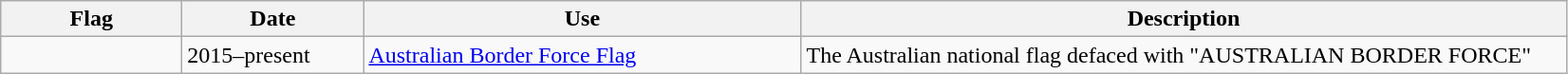<table class="wikitable">
<tr>
<th scope="col" style="width:120px;">Flag</th>
<th scope="col" style="width:120px;">Date</th>
<th scope="col" style="width:300px;">Use</th>
<th scope="col" style="width:530px;">Description</th>
</tr>
<tr>
<td></td>
<td>2015–present</td>
<td><a href='#'>Australian Border Force Flag</a></td>
<td>The Australian national flag defaced with "AUSTRALIAN BORDER FORCE"</td>
</tr>
</table>
